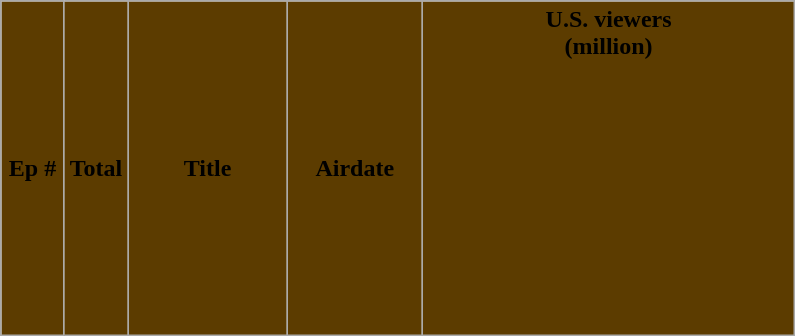<table class="wikitable plainrowheaders" style="background:#FFFFFF;">
<tr>
<th style="background:#5C3C00" width=8%><span>Ep #</span></th>
<th style="background:#5C3C00" width=8%><span>Total</span></th>
<th style="background:#5C3C00"><span>Title</span></th>
<th style="background:#5C3C00" width=17%><span>Airdate</span></th>
<th style="background:#5C3C00"><span>U.S. viewers<br>(million)</span><br><br><br><br><br><br><br><br><br><br><br></th>
</tr>
</table>
